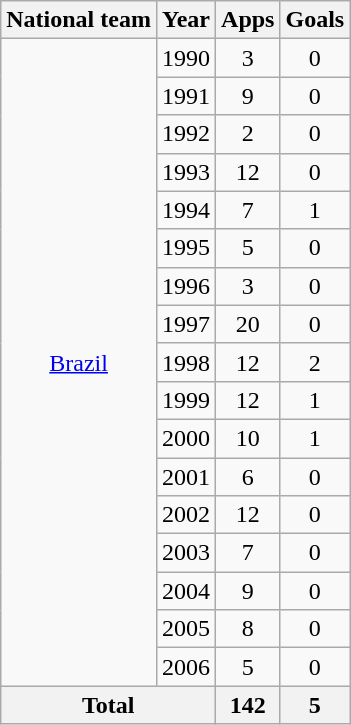<table class="wikitable" style="text-align:center">
<tr>
<th>National team</th>
<th>Year</th>
<th>Apps</th>
<th>Goals</th>
</tr>
<tr>
<td rowspan="17"><a href='#'>Brazil</a></td>
<td>1990</td>
<td>3</td>
<td>0</td>
</tr>
<tr>
<td>1991</td>
<td>9</td>
<td>0</td>
</tr>
<tr>
<td>1992</td>
<td>2</td>
<td>0</td>
</tr>
<tr>
<td>1993</td>
<td>12</td>
<td>0</td>
</tr>
<tr>
<td>1994</td>
<td>7</td>
<td>1</td>
</tr>
<tr>
<td>1995</td>
<td>5</td>
<td>0</td>
</tr>
<tr>
<td>1996</td>
<td>3</td>
<td>0</td>
</tr>
<tr>
<td>1997</td>
<td>20</td>
<td>0</td>
</tr>
<tr>
<td>1998</td>
<td>12</td>
<td>2</td>
</tr>
<tr>
<td>1999</td>
<td>12</td>
<td>1</td>
</tr>
<tr>
<td>2000</td>
<td>10</td>
<td>1</td>
</tr>
<tr>
<td>2001</td>
<td>6</td>
<td>0</td>
</tr>
<tr>
<td>2002</td>
<td>12</td>
<td>0</td>
</tr>
<tr>
<td>2003</td>
<td>7</td>
<td>0</td>
</tr>
<tr>
<td>2004</td>
<td>9</td>
<td>0</td>
</tr>
<tr>
<td>2005</td>
<td>8</td>
<td>0</td>
</tr>
<tr>
<td>2006</td>
<td>5</td>
<td>0</td>
</tr>
<tr>
<th colspan="2">Total</th>
<th>142</th>
<th>5</th>
</tr>
</table>
